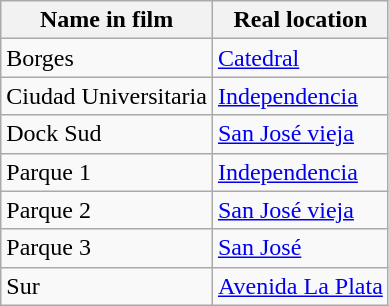<table class="wikitable">
<tr>
<th>Name in film</th>
<th>Real location</th>
</tr>
<tr>
<td>Borges</td>
<td><a href='#'>Catedral</a></td>
</tr>
<tr>
<td>Ciudad Universitaria</td>
<td><a href='#'>Independencia</a></td>
</tr>
<tr>
<td>Dock Sud</td>
<td><a href='#'>San José vieja</a></td>
</tr>
<tr>
<td>Parque 1</td>
<td><a href='#'>Independencia</a></td>
</tr>
<tr>
<td>Parque 2</td>
<td><a href='#'>San José vieja</a></td>
</tr>
<tr>
<td>Parque 3</td>
<td><a href='#'>San José</a></td>
</tr>
<tr>
<td>Sur</td>
<td><a href='#'>Avenida La Plata</a></td>
</tr>
</table>
